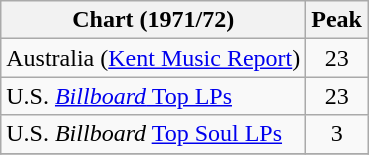<table class="wikitable">
<tr>
<th>Chart (1971/72)</th>
<th>Peak<br></th>
</tr>
<tr>
<td>Australia (<a href='#'>Kent Music Report</a>)</td>
<td style="text-align:center;">23</td>
</tr>
<tr>
<td>U.S. <a href='#'><em>Billboard</em> Top LPs</a></td>
<td align="center">23</td>
</tr>
<tr>
<td>U.S. <em>Billboard</em> <a href='#'>Top Soul LPs</a></td>
<td align="center">3</td>
</tr>
<tr>
</tr>
</table>
